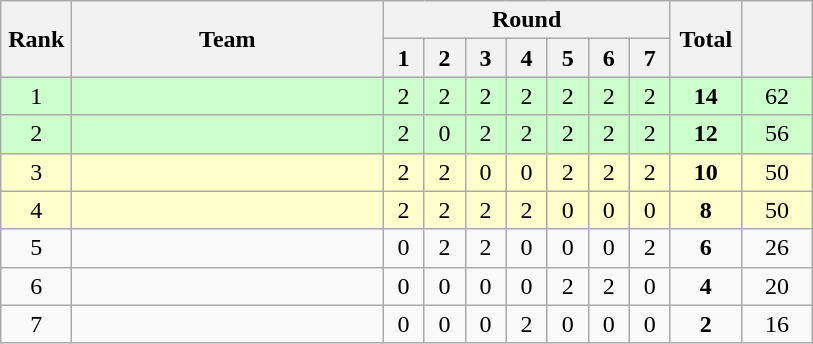<table class=wikitable style="text-align:center">
<tr>
<th rowspan="2" width=40>Rank</th>
<th rowspan="2" width=200>Team</th>
<th colspan="7">Round</th>
<th rowspan="2" width=40>Total</th>
<th rowspan="2" width=40></th>
</tr>
<tr>
<th width=20>1</th>
<th width=20>2</th>
<th width=20>3</th>
<th width=20>4</th>
<th width=20>5</th>
<th width=20>6</th>
<th width=20>7</th>
</tr>
<tr bgcolor="ccffcc">
<td>1</td>
<td align=left></td>
<td>2</td>
<td>2</td>
<td>2</td>
<td>2</td>
<td>2</td>
<td>2</td>
<td>2</td>
<td><strong>14</strong></td>
<td>62</td>
</tr>
<tr bgcolor="ccffcc">
<td>2</td>
<td align=left></td>
<td>2</td>
<td>0</td>
<td>2</td>
<td>2</td>
<td>2</td>
<td>2</td>
<td>2</td>
<td><strong>12</strong></td>
<td>56</td>
</tr>
<tr bgcolor="#ffffcc">
<td>3</td>
<td align=left></td>
<td>2</td>
<td>2</td>
<td>0</td>
<td>0</td>
<td>2</td>
<td>2</td>
<td>2</td>
<td><strong>10</strong></td>
<td>50</td>
</tr>
<tr bgcolor="#ffffcc">
<td>4</td>
<td align=left></td>
<td>2</td>
<td>2</td>
<td>2</td>
<td>2</td>
<td>0</td>
<td>0</td>
<td>0</td>
<td><strong>8</strong></td>
<td>50</td>
</tr>
<tr>
<td>5</td>
<td align=left></td>
<td>0</td>
<td>2</td>
<td>2</td>
<td>0</td>
<td>0</td>
<td>0</td>
<td>2</td>
<td><strong>6</strong></td>
<td>26</td>
</tr>
<tr>
<td>6</td>
<td align=left></td>
<td>0</td>
<td>0</td>
<td>0</td>
<td>0</td>
<td>2</td>
<td>2</td>
<td>0</td>
<td><strong>4</strong></td>
<td>20</td>
</tr>
<tr>
<td>7</td>
<td align=left></td>
<td>0</td>
<td>0</td>
<td>0</td>
<td>2</td>
<td>0</td>
<td>0</td>
<td>0</td>
<td><strong>2</strong></td>
<td>16</td>
</tr>
</table>
